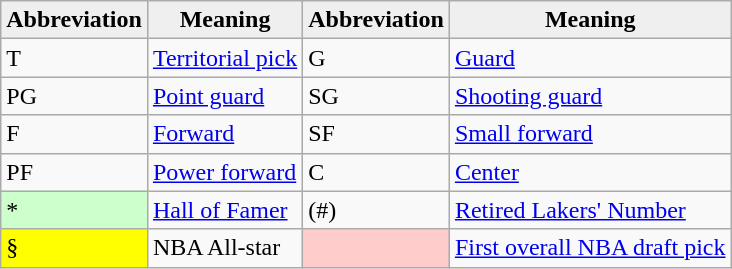<table class="wikitable">
<tr bgcolor="#efefef">
<td><strong>Abbreviation</strong></td>
<td align=center><strong>Meaning</strong></td>
<td align=center><strong>Abbreviation</strong></td>
<td align=center><strong>Meaning</strong></td>
</tr>
<tr>
<td>T</td>
<td><a href='#'>Territorial pick</a></td>
<td>G</td>
<td><a href='#'>Guard</a></td>
</tr>
<tr>
<td>PG</td>
<td><a href='#'>Point guard</a></td>
<td>SG</td>
<td><a href='#'>Shooting guard</a></td>
</tr>
<tr>
<td>F</td>
<td><a href='#'>Forward</a></td>
<td>SF</td>
<td><a href='#'>Small forward</a></td>
</tr>
<tr>
<td>PF</td>
<td><a href='#'>Power forward</a></td>
<td>C</td>
<td><a href='#'>Center</a></td>
</tr>
<tr>
<td style="background-color:#CCFFCC; border:1px solid #aaaaaa; width:2em;">*</td>
<td><a href='#'>Hall of Famer</a></td>
<td border:1px solid width:2em;'>(#)</td>
<td><a href='#'>Retired Lakers' Number</a></td>
</tr>
<tr>
<td style="background-color:#FFFF00; border:1px solid #aaaaaa; width:2em;">§</td>
<td>NBA All-star</td>
<td style="background-color:#FFCCCC; border:1px solid #aaaaaa; width:2em;"></td>
<td><a href='#'>First overall NBA draft pick</a></td>
</tr>
</table>
